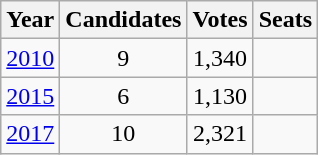<table class="wikitable" style="text-align:center">
<tr>
<th>Year</th>
<th>Candidates</th>
<th>Votes</th>
<th>Seats</th>
</tr>
<tr>
<td><a href='#'>2010</a></td>
<td>9</td>
<td>1,340</td>
<td></td>
</tr>
<tr>
<td><a href='#'>2015</a></td>
<td>6</td>
<td>1,130</td>
<td></td>
</tr>
<tr>
<td><a href='#'>2017</a></td>
<td>10</td>
<td>2,321</td>
<td></td>
</tr>
</table>
